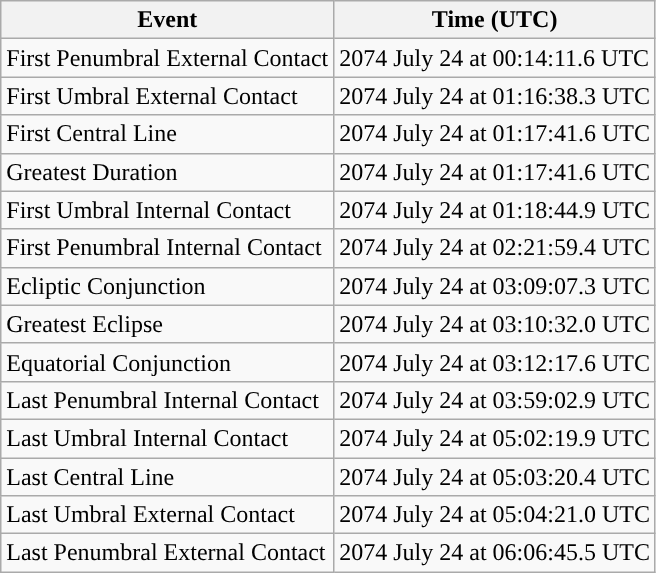<table class="wikitable">
<tr>
<th>Event</th>
<th>Time (UTC)</th>
</tr>
<tr>
<td>First Penumbral External Contact</td>
<td>2074 July 24 at 00:14:11.6 UTC</td>
</tr>
<tr>
<td>First Umbral External Contact</td>
<td>2074 July 24 at 01:16:38.3 UTC</td>
</tr>
<tr>
<td>First Central Line</td>
<td>2074 July 24 at 01:17:41.6 UTC</td>
</tr>
<tr>
<td>Greatest Duration</td>
<td>2074 July 24 at 01:17:41.6 UTC</td>
</tr>
<tr>
<td>First Umbral Internal Contact</td>
<td>2074 July 24 at 01:18:44.9 UTC</td>
</tr>
<tr>
<td>First Penumbral Internal Contact</td>
<td>2074 July 24 at 02:21:59.4 UTC</td>
</tr>
<tr>
<td>Ecliptic Conjunction</td>
<td>2074 July 24 at 03:09:07.3 UTC</td>
</tr>
<tr>
<td>Greatest Eclipse</td>
<td>2074 July 24 at 03:10:32.0 UTC</td>
</tr>
<tr>
<td>Equatorial Conjunction</td>
<td>2074 July 24 at 03:12:17.6 UTC</td>
</tr>
<tr>
<td>Last Penumbral Internal Contact</td>
<td>2074 July 24 at 03:59:02.9 UTC</td>
</tr>
<tr>
<td>Last Umbral Internal Contact</td>
<td>2074 July 24 at 05:02:19.9 UTC</td>
</tr>
<tr>
<td>Last Central Line</td>
<td>2074 July 24 at 05:03:20.4 UTC</td>
</tr>
<tr>
<td>Last Umbral External Contact</td>
<td>2074 July 24 at 05:04:21.0 UTC</td>
</tr>
<tr>
<td>Last Penumbral External Contact</td>
<td>2074 July 24 at 06:06:45.5 UTC</td>
</tr>
</table>
